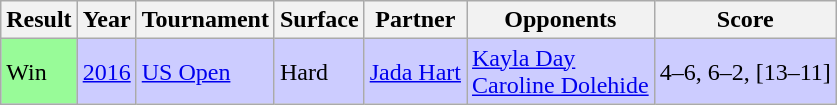<table class="sortable wikitable">
<tr>
<th>Result</th>
<th>Year</th>
<th>Tournament</th>
<th>Surface</th>
<th>Partner</th>
<th>Opponents</th>
<th class="unsortable">Score</th>
</tr>
<tr style="background:#ccccff;">
<td bgcolor=98fb98>Win</td>
<td><a href='#'>2016</a></td>
<td><a href='#'>US Open</a></td>
<td>Hard</td>
<td> <a href='#'>Jada Hart</a></td>
<td> <a href='#'>Kayla Day</a> <br>  <a href='#'>Caroline Dolehide</a></td>
<td>4–6, 6–2, [13–11]</td>
</tr>
</table>
